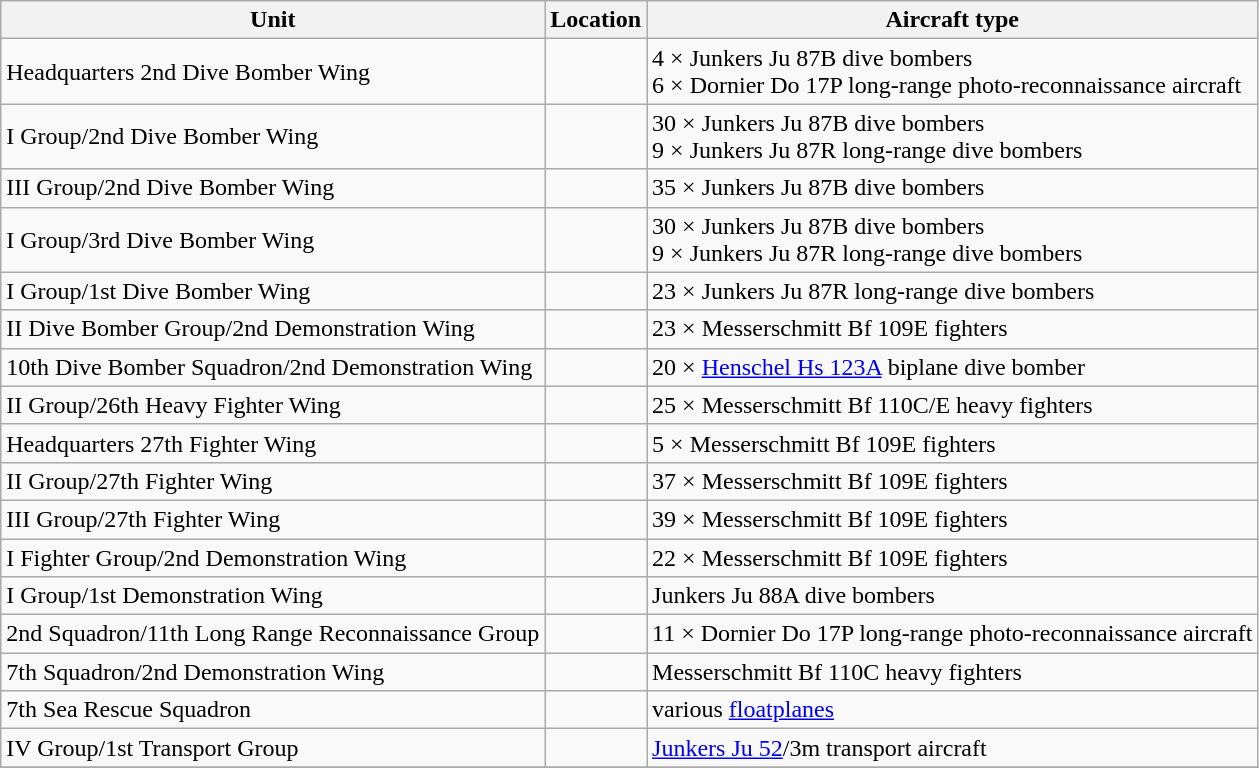<table class="wikitable">
<tr>
<th scope="col">Unit</th>
<th scope="col">Location</th>
<th scope="col">Aircraft type</th>
</tr>
<tr>
<td>Headquarters 2nd Dive Bomber Wing</td>
<td></td>
<td>4 × Junkers Ju 87B dive bombers<br>6 × Dornier Do 17P long-range photo-reconnaissance aircraft</td>
</tr>
<tr>
<td>I Group/2nd Dive Bomber Wing</td>
<td></td>
<td>30 × Junkers Ju 87B dive bombers<br>9 × Junkers Ju 87R long-range dive bombers</td>
</tr>
<tr>
<td>III Group/2nd Dive Bomber Wing</td>
<td></td>
<td>35 × Junkers Ju 87B dive bombers</td>
</tr>
<tr>
<td>I Group/3rd Dive Bomber Wing</td>
<td></td>
<td>30 × Junkers Ju 87B dive bombers<br>9 × Junkers Ju 87R long-range dive bombers</td>
</tr>
<tr>
<td>I Group/1st Dive Bomber Wing</td>
<td></td>
<td>23 × Junkers Ju 87R long-range dive bombers</td>
</tr>
<tr>
<td>II Dive Bomber Group/2nd Demonstration Wing</td>
<td></td>
<td>23 × Messerschmitt Bf 109E fighters</td>
</tr>
<tr>
<td>10th Dive Bomber Squadron/2nd Demonstration Wing</td>
<td></td>
<td>20 × <a href='#'>Henschel Hs 123A</a> biplane dive bomber</td>
</tr>
<tr>
<td>II Group/26th Heavy Fighter Wing</td>
<td></td>
<td>25 × Messerschmitt Bf 110C/E heavy fighters</td>
</tr>
<tr>
<td>Headquarters 27th Fighter Wing</td>
<td></td>
<td>5 × Messerschmitt Bf 109E fighters</td>
</tr>
<tr>
<td>II Group/27th Fighter Wing</td>
<td></td>
<td>37 × Messerschmitt Bf 109E fighters</td>
</tr>
<tr>
<td>III Group/27th Fighter Wing</td>
<td></td>
<td>39 × Messerschmitt Bf 109E fighters</td>
</tr>
<tr>
<td>I Fighter Group/2nd Demonstration Wing</td>
<td></td>
<td>22 × Messerschmitt Bf 109E fighters</td>
</tr>
<tr>
<td>I Group/1st Demonstration Wing</td>
<td></td>
<td>Junkers Ju 88A dive bombers</td>
</tr>
<tr>
<td>2nd Squadron/11th Long Range Reconnaissance Group</td>
<td></td>
<td>11 × Dornier Do 17P long-range photo-reconnaissance aircraft</td>
</tr>
<tr>
<td>7th Squadron/2nd Demonstration Wing</td>
<td></td>
<td>Messerschmitt Bf 110C heavy fighters</td>
</tr>
<tr>
<td>7th Sea Rescue Squadron</td>
<td></td>
<td>various <a href='#'>floatplanes</a></td>
</tr>
<tr>
<td>IV Group/1st Transport Group</td>
<td></td>
<td><a href='#'>Junkers Ju 52</a>/3m transport aircraft</td>
</tr>
<tr>
</tr>
</table>
